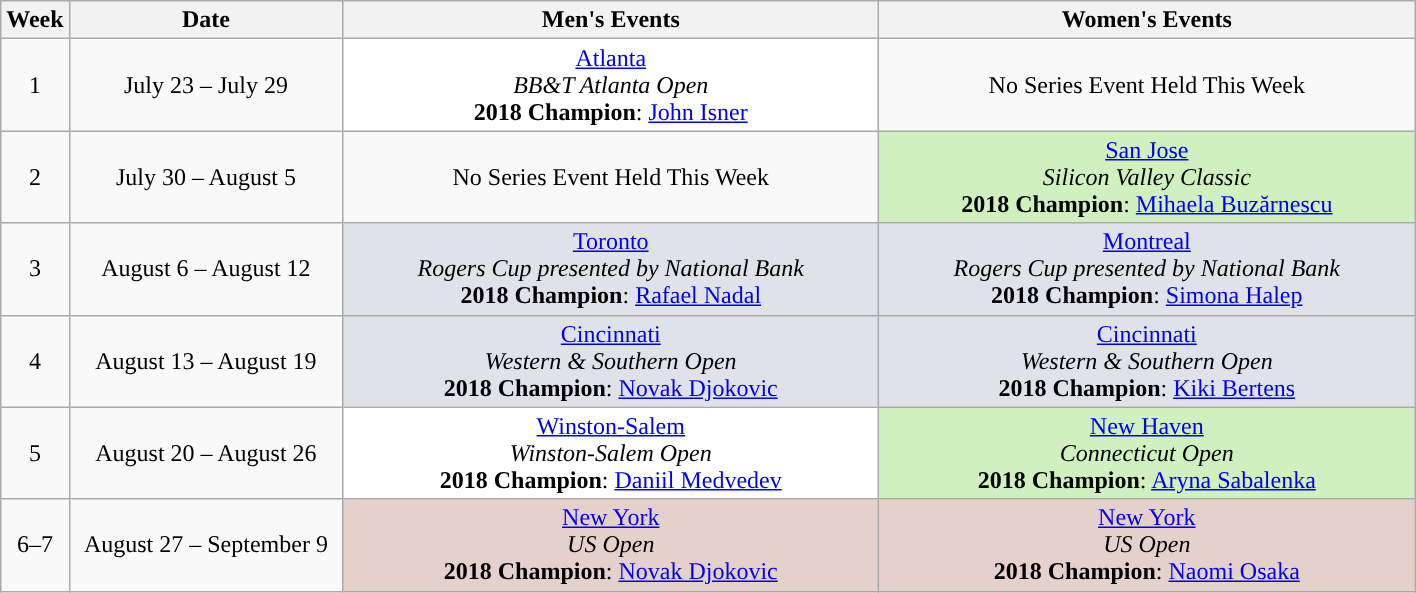<table class="wikitable">
<tr>
<th width=30>Week</th>
<th width=175>Date</th>
<th width=350>Men's Events</th>
<th width=350>Women's Events</th>
</tr>
<tr align=center>
<td>1</td>
<td>July 23 – July 29</td>
<td bgcolor="#ffffff"><a href='#'>Atlanta</a><br><em>BB&T Atlanta Open</em><br><strong>2018 Champion</strong>:  <a href='#'>John Isner</a></td>
<td>No Series Event Held This Week</td>
</tr>
<tr align=center>
<td>2</td>
<td>July 30 – August 5</td>
<td>No Series Event Held This Week</td>
<td bgcolor=#d0f0c0><a href='#'>San Jose</a><br><em>Silicon Valley Classic</em><br><strong>2018 Champion</strong>:  <a href='#'>Mihaela Buzărnescu</a></td>
</tr>
<tr align=center>
<td>3</td>
<td>August 6 – August 12</td>
<td bgcolor=#dfe2e9><a href='#'>Toronto</a><br><em>Rogers Cup presented by National Bank</em><br><strong>2018 Champion</strong>:  <a href='#'>Rafael Nadal</a></td>
<td bgcolor=#dfe2e9><a href='#'>Montreal</a><br><em>Rogers Cup presented by National Bank</em><br><strong>2018 Champion</strong>:  <a href='#'>Simona Halep</a></td>
</tr>
<tr align=center>
<td>4</td>
<td>August 13 – August 19</td>
<td bgcolor=#dfe2e9><a href='#'>Cincinnati</a><br><em>Western & Southern Open</em><br><strong>2018 Champion</strong>:  <a href='#'>Novak Djokovic</a></td>
<td bgcolor=#dfe2e9><a href='#'>Cincinnati</a><br><em>Western & Southern Open</em><br><strong>2018 Champion</strong>:  <a href='#'>Kiki Bertens</a></td>
</tr>
<tr align=center>
<td>5</td>
<td>August 20 – August 26</td>
<td bgcolor=#ffffff><a href='#'>Winston-Salem</a><br> <em>Winston-Salem Open</em><br><strong>2018 Champion</strong>:  <a href='#'>Daniil Medvedev</a></td>
<td bgcolor=#d0f0c0><a href='#'>New Haven</a><br> <em>Connecticut Open</em><br><strong>2018 Champion</strong>:  <a href='#'>Aryna Sabalenka</a></td>
</tr>
<tr align=center>
<td>6–7</td>
<td>August 27 – September 9</td>
<td bgcolor=#e5d1cb><a href='#'>New York</a><br> <em>US Open</em><br><strong>2018 Champion</strong>:  <a href='#'>Novak Djokovic</a></td>
<td bgcolor="e5d1cb"><a href='#'>New York</a><br> <em>US Open</em><br><strong>2018 Champion</strong>:   <a href='#'>Naomi Osaka</a></td>
</tr>
</table>
